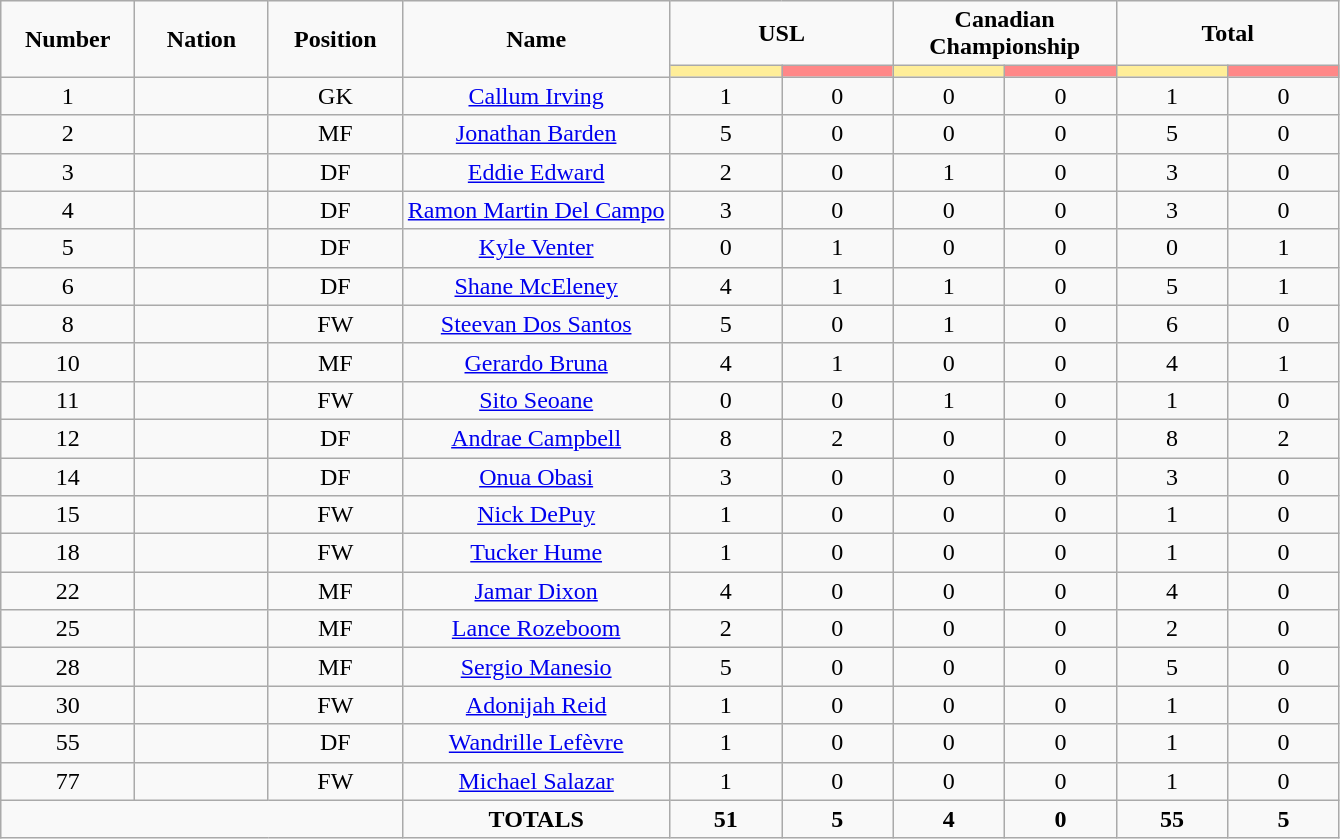<table class="wikitable" style="font-size: 100%; text-align: center;">
<tr>
<td rowspan="2" width="10%" align="center"><strong>Number</strong></td>
<td rowspan="2" width="10%" align="center"><strong>Nation</strong></td>
<td rowspan="2" width="10%" align="center"><strong>Position</strong></td>
<td rowspan="2" width="20%" align="center"><strong>Name</strong></td>
<td colspan="2" align="center"><strong>USL</strong></td>
<td colspan="2" align="center"><strong>Canadian Championship</strong></td>
<td colspan="2" align="center"><strong>Total</strong></td>
</tr>
<tr>
<th width=60 style="background: #FFEE99"></th>
<th width=60 style="background: #FF8888"></th>
<th width=60 style="background: #FFEE99"></th>
<th width=60 style="background: #FF8888"></th>
<th width=60 style="background: #FFEE99"></th>
<th width=60 style="background: #FF8888"></th>
</tr>
<tr>
<td>1</td>
<td></td>
<td>GK</td>
<td><a href='#'>Callum Irving</a></td>
<td>1</td>
<td>0</td>
<td>0</td>
<td>0</td>
<td>1</td>
<td>0</td>
</tr>
<tr>
<td>2</td>
<td></td>
<td>MF</td>
<td><a href='#'>Jonathan Barden</a></td>
<td>5</td>
<td>0</td>
<td>0</td>
<td>0</td>
<td>5</td>
<td>0</td>
</tr>
<tr>
<td>3</td>
<td></td>
<td>DF</td>
<td><a href='#'>Eddie Edward</a></td>
<td>2</td>
<td>0</td>
<td>1</td>
<td>0</td>
<td>3</td>
<td>0</td>
</tr>
<tr>
<td>4</td>
<td></td>
<td>DF</td>
<td><a href='#'>Ramon Martin Del Campo</a></td>
<td>3</td>
<td>0</td>
<td>0</td>
<td>0</td>
<td>3</td>
<td>0</td>
</tr>
<tr>
<td>5</td>
<td></td>
<td>DF</td>
<td><a href='#'>Kyle Venter</a></td>
<td>0</td>
<td>1</td>
<td>0</td>
<td>0</td>
<td>0</td>
<td>1</td>
</tr>
<tr>
<td>6</td>
<td></td>
<td>DF</td>
<td><a href='#'>Shane McEleney</a></td>
<td>4</td>
<td>1</td>
<td>1</td>
<td>0</td>
<td>5</td>
<td>1</td>
</tr>
<tr>
<td>8</td>
<td></td>
<td>FW</td>
<td><a href='#'>Steevan Dos Santos</a></td>
<td>5</td>
<td>0</td>
<td>1</td>
<td>0</td>
<td>6</td>
<td>0</td>
</tr>
<tr>
<td>10</td>
<td></td>
<td>MF</td>
<td><a href='#'>Gerardo Bruna</a></td>
<td>4</td>
<td>1</td>
<td>0</td>
<td>0</td>
<td>4</td>
<td>1</td>
</tr>
<tr>
<td>11</td>
<td></td>
<td>FW</td>
<td><a href='#'>Sito Seoane</a></td>
<td>0</td>
<td>0</td>
<td>1</td>
<td>0</td>
<td>1</td>
<td>0</td>
</tr>
<tr>
<td>12</td>
<td></td>
<td>DF</td>
<td><a href='#'>Andrae Campbell</a></td>
<td>8</td>
<td>2</td>
<td>0</td>
<td>0</td>
<td>8</td>
<td>2</td>
</tr>
<tr>
<td>14</td>
<td></td>
<td>DF</td>
<td><a href='#'>Onua Obasi</a></td>
<td>3</td>
<td>0</td>
<td>0</td>
<td>0</td>
<td>3</td>
<td>0</td>
</tr>
<tr>
<td>15</td>
<td></td>
<td>FW</td>
<td><a href='#'>Nick DePuy</a></td>
<td>1</td>
<td>0</td>
<td>0</td>
<td>0</td>
<td>1</td>
<td>0</td>
</tr>
<tr>
<td>18</td>
<td></td>
<td>FW</td>
<td><a href='#'>Tucker Hume</a></td>
<td>1</td>
<td>0</td>
<td>0</td>
<td>0</td>
<td>1</td>
<td>0</td>
</tr>
<tr>
<td>22</td>
<td></td>
<td>MF</td>
<td><a href='#'>Jamar Dixon</a></td>
<td>4</td>
<td>0</td>
<td>0</td>
<td>0</td>
<td>4</td>
<td>0</td>
</tr>
<tr>
<td>25</td>
<td></td>
<td>MF</td>
<td><a href='#'>Lance Rozeboom</a></td>
<td>2</td>
<td>0</td>
<td>0</td>
<td>0</td>
<td>2</td>
<td>0</td>
</tr>
<tr>
<td>28</td>
<td></td>
<td>MF</td>
<td><a href='#'>Sergio Manesio</a></td>
<td>5</td>
<td>0</td>
<td>0</td>
<td>0</td>
<td>5</td>
<td>0</td>
</tr>
<tr>
<td>30</td>
<td></td>
<td>FW</td>
<td><a href='#'>Adonijah Reid</a></td>
<td>1</td>
<td>0</td>
<td>0</td>
<td>0</td>
<td>1</td>
<td>0</td>
</tr>
<tr>
<td>55</td>
<td></td>
<td>DF</td>
<td><a href='#'>Wandrille Lefèvre</a></td>
<td>1</td>
<td>0</td>
<td>0</td>
<td>0</td>
<td>1</td>
<td>0</td>
</tr>
<tr>
<td>77</td>
<td></td>
<td>FW</td>
<td><a href='#'>Michael Salazar</a></td>
<td>1</td>
<td>0</td>
<td>0</td>
<td>0</td>
<td>1</td>
<td>0</td>
</tr>
<tr>
<td colspan="3"></td>
<td><strong>TOTALS</strong></td>
<td><strong>51</strong></td>
<td><strong>5</strong></td>
<td><strong>4</strong></td>
<td><strong>0</strong></td>
<td><strong>55</strong></td>
<td><strong>5</strong></td>
</tr>
</table>
